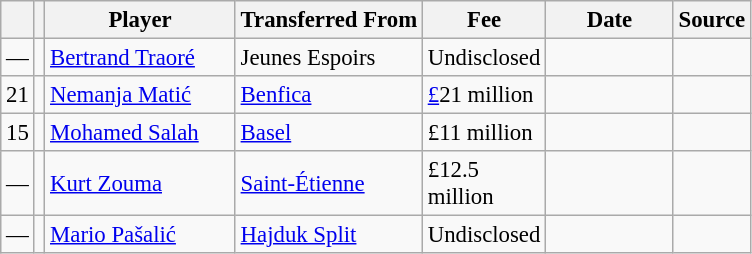<table class="wikitable plainrowheaders sortable" style="font-size:95%">
<tr>
<th></th>
<th></th>
<th scope="col" style="width:120px;">Player</th>
<th>Transferred From</th>
<th scope="col" style="width:60px;">Fee</th>
<th scope="col" style="width:78px;">Date</th>
<th>Source</th>
</tr>
<tr>
<td align=center>—</td>
<td align=center></td>
<td> <a href='#'>Bertrand Traoré</a></td>
<td> Jeunes Espoirs</td>
<td>Undisclosed</td>
<td></td>
<td></td>
</tr>
<tr>
<td align=center>21</td>
<td align=center></td>
<td> <a href='#'>Nemanja Matić</a></td>
<td> <a href='#'>Benfica</a></td>
<td><a href='#'>£</a>21 million</td>
<td></td>
<td></td>
</tr>
<tr>
<td align=center>15</td>
<td align=center></td>
<td> <a href='#'>Mohamed Salah</a></td>
<td> <a href='#'>Basel</a></td>
<td>£11 million</td>
<td></td>
<td></td>
</tr>
<tr>
<td align=center>—</td>
<td align=center></td>
<td> <a href='#'>Kurt Zouma</a></td>
<td> <a href='#'>Saint-Étienne</a></td>
<td>£12.5 million</td>
<td></td>
<td></td>
</tr>
<tr>
<td align=center>—</td>
<td align=center></td>
<td> <a href='#'>Mario Pašalić</a></td>
<td> <a href='#'>Hajduk Split</a></td>
<td>Undisclosed</td>
<td></td>
<td></td>
</tr>
</table>
